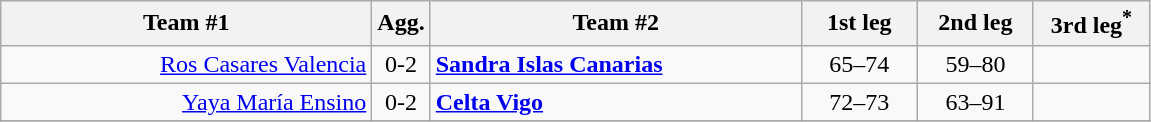<table class=wikitable style="text-align:center">
<tr>
<th width=240>Team #1</th>
<th width=20>Agg.</th>
<th width=240>Team #2</th>
<th width=70>1st leg</th>
<th width=70>2nd leg</th>
<th width=70>3rd leg<sup>*</sup></th>
</tr>
<tr>
<td align=right><a href='#'>Ros Casares Valencia</a></td>
<td>0-2</td>
<td align=left><strong><a href='#'>Sandra Islas Canarias</a></strong></td>
<td>65–74</td>
<td>59–80</td>
<td></td>
</tr>
<tr>
<td align=right><a href='#'>Yaya María Ensino</a></td>
<td>0-2</td>
<td align=left><strong><a href='#'>Celta Vigo</a></strong></td>
<td>72–73</td>
<td>63–91</td>
<td></td>
</tr>
<tr>
</tr>
</table>
